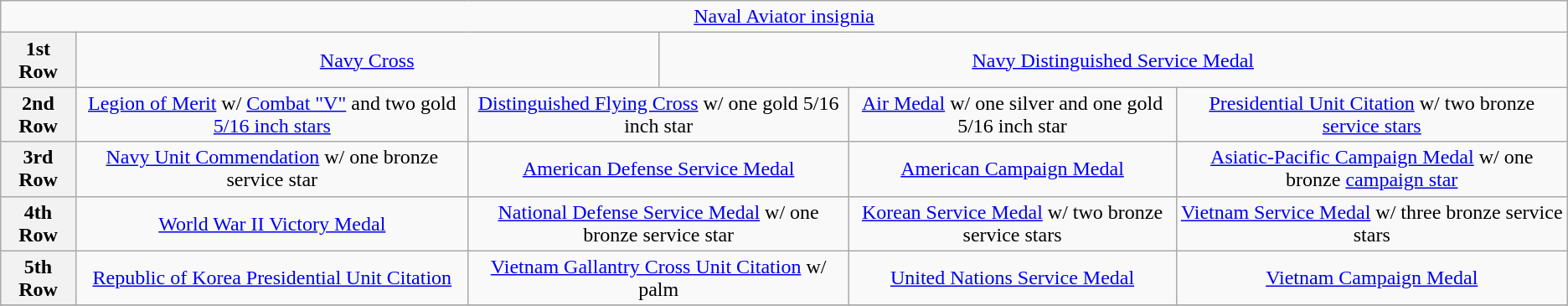<table class="wikitable">
<tr>
<td colspan="18" align="center"><a href='#'>Naval Aviator insignia</a></td>
</tr>
<tr>
<th>1st Row</th>
<td colspan="7" align="center"><a href='#'>Navy Cross</a></td>
<td colspan="9" align="center"><a href='#'>Navy Distinguished Service Medal</a></td>
</tr>
<tr>
<th>2nd Row</th>
<td colspan="4" align="center"><a href='#'>Legion of Merit</a> w/ <a href='#'>Combat "V"</a> and two gold <a href='#'>5/16 inch stars</a></td>
<td colspan="4" align="center"><a href='#'>Distinguished Flying Cross</a> w/ one gold 5/16 inch star</td>
<td colspan="4" align="center"><a href='#'>Air Medal</a> w/ one silver and one gold 5/16 inch star</td>
<td colspan="4" align="center"><a href='#'>Presidential Unit Citation</a> w/ two bronze <a href='#'>service stars</a></td>
</tr>
<tr>
<th>3rd Row</th>
<td colspan="4" align="center"><a href='#'>Navy Unit Commendation</a> w/ one bronze service star</td>
<td colspan="4" align="center"><a href='#'>American Defense Service Medal</a></td>
<td colspan="4" align="center"><a href='#'>American Campaign Medal</a></td>
<td colspan="4" align="center"><a href='#'>Asiatic-Pacific Campaign Medal</a> w/ one bronze <a href='#'>campaign star</a></td>
</tr>
<tr>
<th>4th Row</th>
<td colspan="4" align="center"><a href='#'>World War II Victory Medal</a></td>
<td colspan="4" align="center"><a href='#'>National Defense Service Medal</a> w/ one bronze service star</td>
<td colspan="4" align="center"><a href='#'>Korean Service Medal</a> w/ two bronze service stars</td>
<td colspan="4" align="center"><a href='#'>Vietnam Service Medal</a> w/ three bronze service stars</td>
</tr>
<tr>
<th>5th Row</th>
<td colspan="4" align="center"><a href='#'>Republic of Korea Presidential Unit Citation</a></td>
<td colspan="4" align="center"><a href='#'>Vietnam Gallantry Cross Unit Citation</a> w/ palm</td>
<td colspan="4" align="center"><a href='#'>United Nations Service Medal</a></td>
<td colspan="4" align="center"><a href='#'>Vietnam Campaign Medal</a></td>
</tr>
<tr>
</tr>
</table>
